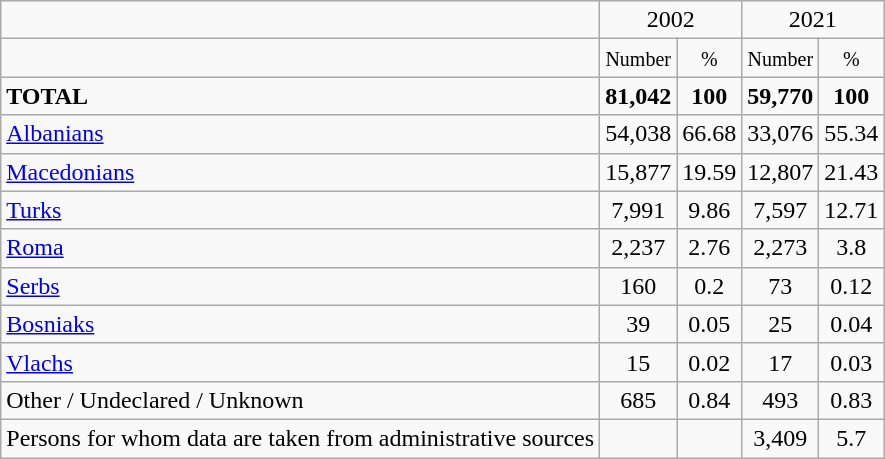<table class="wikitable">
<tr>
<td></td>
<td colspan="2" align="center">2002</td>
<td colspan="2" align="center">2021</td>
</tr>
<tr>
<td></td>
<td align="center"><small>Number</small></td>
<td align="center"><small>%</small></td>
<td align="center"><small>Number</small></td>
<td align="center"><small>%</small></td>
</tr>
<tr>
<td><strong>TOTAL</strong></td>
<td align="center"><strong>81,042</strong></td>
<td align="center"><strong>100</strong></td>
<td align="center"><strong>59,770</strong></td>
<td align="center"><strong>100</strong></td>
</tr>
<tr>
<td><a href='#'>Albanians</a></td>
<td align="center">54,038</td>
<td align="center">66.68</td>
<td align="center">33,076</td>
<td align="center">55.34</td>
</tr>
<tr>
<td><a href='#'>Macedonians</a></td>
<td align="center">15,877</td>
<td align="center">19.59</td>
<td align="center">12,807</td>
<td align="center">21.43</td>
</tr>
<tr>
<td><a href='#'>Turks</a></td>
<td align="center">7,991</td>
<td align="center">9.86</td>
<td align="center">7,597</td>
<td align="center">12.71</td>
</tr>
<tr>
<td><a href='#'>Roma</a></td>
<td align="center">2,237</td>
<td align="center">2.76</td>
<td align="center">2,273</td>
<td align="center">3.8</td>
</tr>
<tr>
<td><a href='#'>Serbs</a></td>
<td align="center">160</td>
<td align="center">0.2</td>
<td align="center">73</td>
<td align="center">0.12</td>
</tr>
<tr>
<td><a href='#'>Bosniaks</a></td>
<td align="center">39</td>
<td align="center">0.05</td>
<td align="center">25</td>
<td align="center">0.04</td>
</tr>
<tr>
<td><a href='#'>Vlachs</a></td>
<td align="center">15</td>
<td align="center">0.02</td>
<td align="center">17</td>
<td align="center">0.03</td>
</tr>
<tr>
<td>Other / Undeclared / Unknown</td>
<td align="center">685</td>
<td align="center">0.84</td>
<td align="center">493</td>
<td align="center">0.83</td>
</tr>
<tr>
<td>Persons for whom data are taken from administrative sources</td>
<td align="center"></td>
<td align="center"></td>
<td align="center">3,409</td>
<td align="center">5.7</td>
</tr>
</table>
